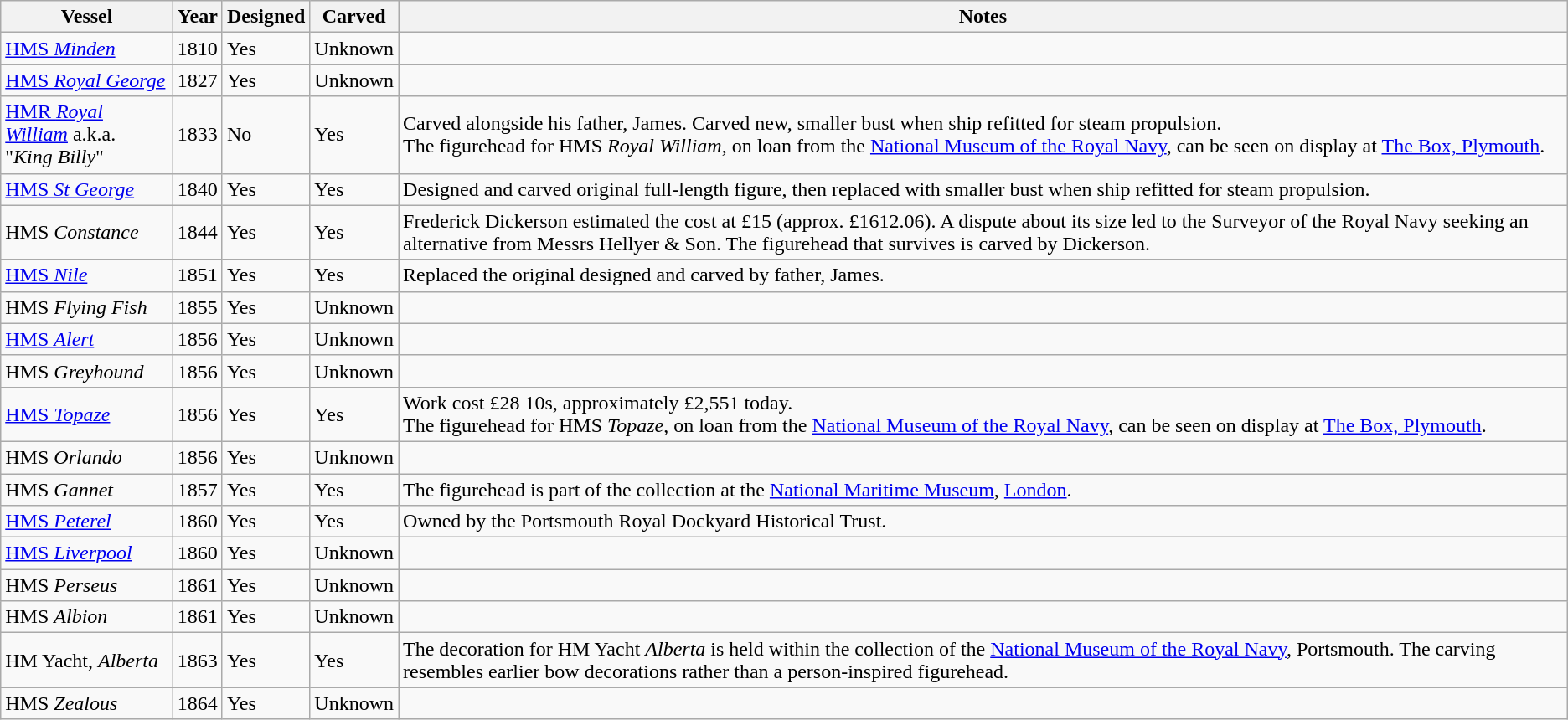<table class="wikitable">
<tr>
<th>Vessel</th>
<th>Year</th>
<th>Designed</th>
<th>Carved</th>
<th>Notes</th>
</tr>
<tr>
<td><a href='#'>HMS <em>Minden</em></a></td>
<td>1810</td>
<td>Yes</td>
<td>Unknown</td>
<td></td>
</tr>
<tr>
<td><a href='#'>HMS <em>Royal George</em></a></td>
<td>1827</td>
<td>Yes</td>
<td>Unknown</td>
<td></td>
</tr>
<tr>
<td><a href='#'>HMR <em>Royal William</em></a> a.k.a.<br>"<em>King Billy</em>"</td>
<td>1833</td>
<td>No</td>
<td>Yes</td>
<td>Carved alongside his father, James. Carved new, smaller bust when ship refitted for steam propulsion.<br>The figurehead for HMS <em>Royal William</em>, on loan from the <a href='#'>National Museum of the Royal Navy</a>, can be seen on display at <a href='#'>The Box, Plymouth</a>.</td>
</tr>
<tr>
<td><a href='#'>HMS <em>St George</em></a></td>
<td>1840</td>
<td>Yes</td>
<td>Yes</td>
<td>Designed and carved original full-length figure, then replaced with smaller bust when ship refitted for steam propulsion.</td>
</tr>
<tr>
<td>HMS <em>Constance</em></td>
<td>1844</td>
<td>Yes</td>
<td>Yes</td>
<td>Frederick Dickerson estimated the cost at £15 (approx. £1612.06). A dispute about its size led to the Surveyor of the Royal Navy seeking an alternative from Messrs Hellyer & Son. The figurehead that survives is carved by Dickerson.</td>
</tr>
<tr>
<td><a href='#'>HMS <em>Nile</em></a></td>
<td>1851</td>
<td>Yes</td>
<td>Yes</td>
<td>Replaced the original designed and carved by father, James.</td>
</tr>
<tr>
<td>HMS <em>Flying Fish</em></td>
<td>1855</td>
<td>Yes</td>
<td>Unknown</td>
<td></td>
</tr>
<tr>
<td><a href='#'>HMS <em>Alert</em></a></td>
<td>1856</td>
<td>Yes</td>
<td>Unknown</td>
<td></td>
</tr>
<tr>
<td>HMS <em>Greyhound</em></td>
<td>1856</td>
<td>Yes</td>
<td>Unknown</td>
<td></td>
</tr>
<tr>
<td><a href='#'>HMS <em>Topaze</em></a></td>
<td>1856</td>
<td>Yes</td>
<td>Yes</td>
<td>Work cost £28 10s, approximately £2,551 today.<br>The figurehead for HMS <em>Topaze</em>, on loan from the <a href='#'>National Museum of the Royal Navy</a>, can be seen on display at <a href='#'>The Box, Plymouth</a>.</td>
</tr>
<tr>
<td>HMS <em>Orlando</em></td>
<td>1856</td>
<td>Yes</td>
<td>Unknown</td>
<td></td>
</tr>
<tr>
<td>HMS <em>Gannet</em></td>
<td>1857</td>
<td>Yes</td>
<td>Yes</td>
<td>The figurehead is part of the collection at the <a href='#'>National Maritime Museum</a>, <a href='#'>London</a>.</td>
</tr>
<tr>
<td><a href='#'>HMS <em>Peterel</em></a></td>
<td>1860</td>
<td>Yes</td>
<td>Yes</td>
<td>Owned by the Portsmouth Royal Dockyard Historical Trust.</td>
</tr>
<tr>
<td><a href='#'>HMS <em>Liverpool</em></a></td>
<td>1860</td>
<td>Yes</td>
<td>Unknown</td>
<td></td>
</tr>
<tr>
<td>HMS <em>Perseus</em></td>
<td>1861</td>
<td>Yes</td>
<td>Unknown</td>
<td></td>
</tr>
<tr>
<td>HMS <em>Albion</em></td>
<td>1861</td>
<td>Yes</td>
<td>Unknown</td>
<td></td>
</tr>
<tr>
<td>HM Yacht, <em>Alberta</em></td>
<td>1863</td>
<td>Yes</td>
<td>Yes</td>
<td>The decoration for HM Yacht <em>Alberta</em> is held within the collection of the <a href='#'>National Museum of the Royal Navy</a>, Portsmouth. The carving resembles earlier bow decorations rather than a person-inspired figurehead.</td>
</tr>
<tr>
<td>HMS <em>Zealous</em></td>
<td>1864</td>
<td>Yes</td>
<td>Unknown</td>
<td></td>
</tr>
</table>
